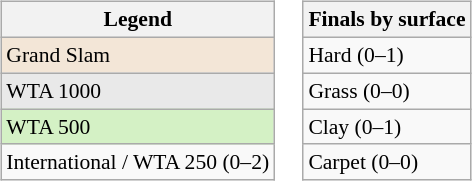<table>
<tr valign=top>
<td><br><table class="wikitable" style="font-size:90%;">
<tr>
<th>Legend</th>
</tr>
<tr>
<td style="background:#f3e6d7;">Grand Slam</td>
</tr>
<tr>
<td style="background:#e9e9e9;">WTA 1000</td>
</tr>
<tr>
<td style="background:#d4f1c5;">WTA 500</td>
</tr>
<tr>
<td>International / WTA 250 (0–2)</td>
</tr>
</table>
</td>
<td><br><table class="wikitable" style="font-size:90%;">
<tr>
<th>Finals by surface</th>
</tr>
<tr>
<td>Hard (0–1)</td>
</tr>
<tr>
<td>Grass (0–0)</td>
</tr>
<tr>
<td>Clay (0–1)</td>
</tr>
<tr>
<td>Carpet (0–0)</td>
</tr>
</table>
</td>
</tr>
</table>
